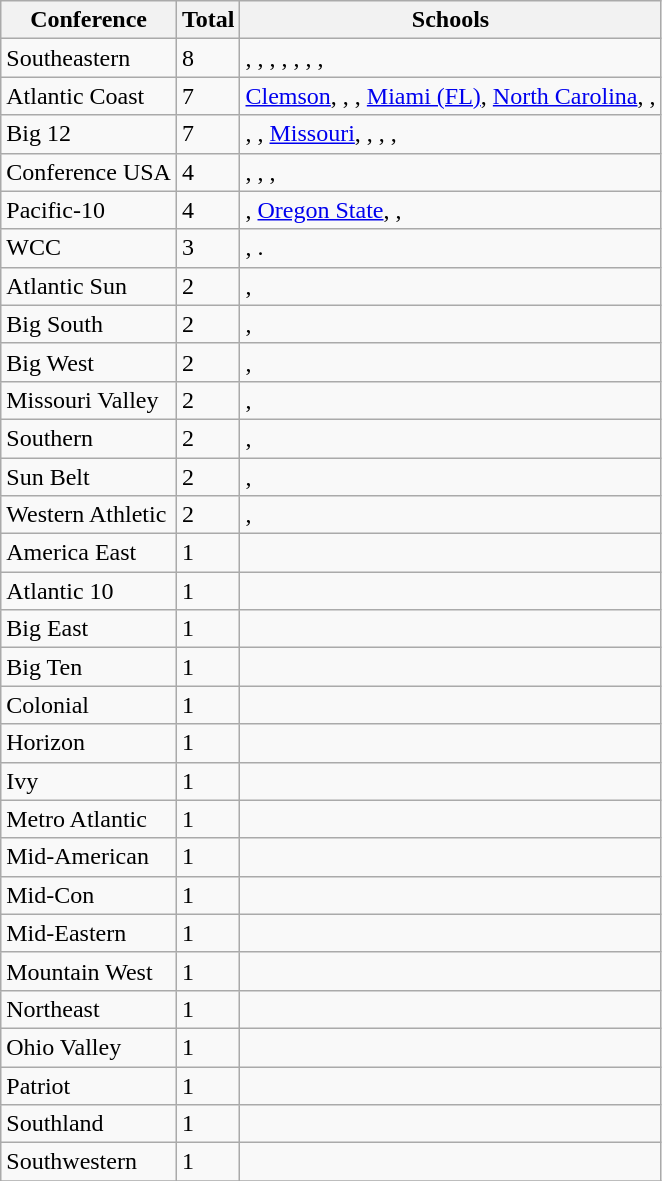<table class="wikitable sortable">
<tr>
<th>Conference</th>
<th>Total</th>
<th>Schools</th>
</tr>
<tr>
<td>Southeastern</td>
<td>8</td>
<td>, , , , , , , </td>
</tr>
<tr>
<td>Atlantic Coast</td>
<td>7</td>
<td><a href='#'>Clemson</a>, , , <a href='#'>Miami (FL)</a>, <a href='#'>North Carolina</a>, , </td>
</tr>
<tr>
<td>Big 12</td>
<td>7</td>
<td>, , <a href='#'>Missouri</a>, , , , </td>
</tr>
<tr>
<td>Conference USA</td>
<td>4</td>
<td>, , , </td>
</tr>
<tr>
<td>Pacific-10</td>
<td>4</td>
<td>, <a href='#'>Oregon State</a>, , </td>
</tr>
<tr>
<td>WCC</td>
<td>3</td>
<td>, . </td>
</tr>
<tr>
<td>Atlantic Sun</td>
<td>2</td>
<td>, </td>
</tr>
<tr>
<td>Big South</td>
<td>2</td>
<td>, </td>
</tr>
<tr>
<td>Big West</td>
<td>2</td>
<td>, </td>
</tr>
<tr>
<td>Missouri Valley</td>
<td>2</td>
<td>, </td>
</tr>
<tr>
<td>Southern</td>
<td>2</td>
<td>, </td>
</tr>
<tr>
<td>Sun Belt</td>
<td>2</td>
<td>, </td>
</tr>
<tr>
<td>Western Athletic</td>
<td>2</td>
<td>, </td>
</tr>
<tr>
<td>America East</td>
<td>1</td>
<td></td>
</tr>
<tr>
<td>Atlantic 10</td>
<td>1</td>
<td></td>
</tr>
<tr>
<td>Big East</td>
<td>1</td>
<td></td>
</tr>
<tr>
<td>Big Ten</td>
<td>1</td>
<td></td>
</tr>
<tr>
<td>Colonial</td>
<td>1</td>
<td></td>
</tr>
<tr>
<td>Horizon</td>
<td>1</td>
<td></td>
</tr>
<tr>
<td>Ivy</td>
<td>1</td>
<td></td>
</tr>
<tr>
<td>Metro Atlantic</td>
<td>1</td>
<td></td>
</tr>
<tr>
<td>Mid-American</td>
<td>1</td>
<td></td>
</tr>
<tr>
<td>Mid-Con</td>
<td>1</td>
<td></td>
</tr>
<tr>
<td>Mid-Eastern</td>
<td>1</td>
<td></td>
</tr>
<tr>
<td>Mountain West</td>
<td>1</td>
<td></td>
</tr>
<tr>
<td>Northeast</td>
<td>1</td>
<td></td>
</tr>
<tr>
<td>Ohio Valley</td>
<td>1</td>
<td></td>
</tr>
<tr>
<td>Patriot</td>
<td>1</td>
<td></td>
</tr>
<tr>
<td>Southland</td>
<td>1</td>
<td></td>
</tr>
<tr>
<td>Southwestern</td>
<td>1</td>
<td></td>
</tr>
<tr>
</tr>
</table>
